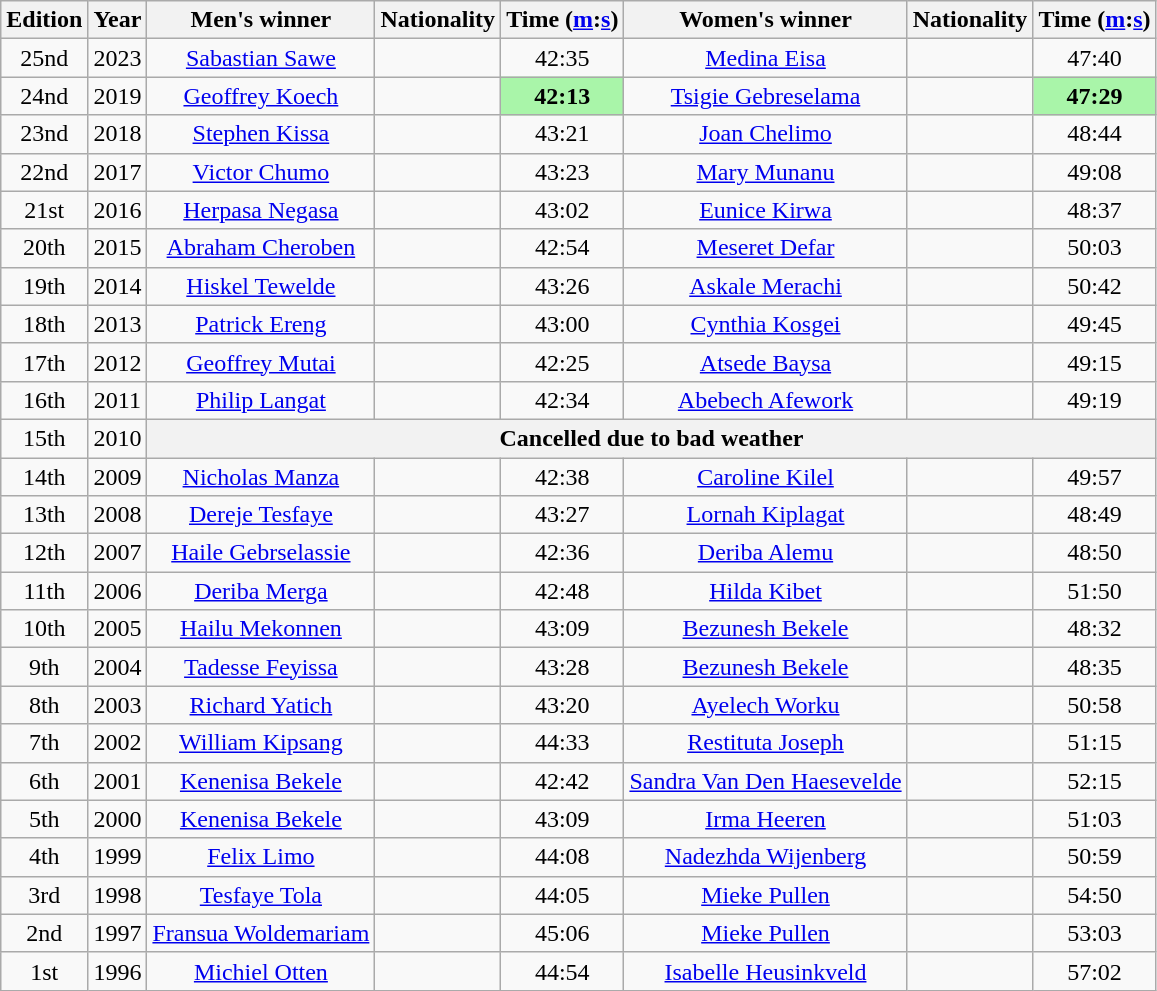<table class="wikitable"  style="text-align:center">
<tr>
<th>Edition</th>
<th>Year</th>
<th>Men's winner</th>
<th>Nationality</th>
<th>Time (<a href='#'>m</a>:<a href='#'>s</a>)</th>
<th>Women's winner</th>
<th>Nationality</th>
<th>Time (<a href='#'>m</a>:<a href='#'>s</a>)</th>
</tr>
<tr>
<td>25nd</td>
<td>2023</td>
<td><a href='#'>Sabastian Sawe</a></td>
<td align=left></td>
<td>42:35</td>
<td><a href='#'>Medina Eisa</a></td>
<td align=left></td>
<td>47:40</td>
</tr>
<tr>
<td>24nd</td>
<td>2019</td>
<td><a href='#'>Geoffrey Koech</a></td>
<td align=left></td>
<td bgcolor=#A9F5A9><strong>42:13</strong></td>
<td><a href='#'>Tsigie Gebreselama</a></td>
<td align=left></td>
<td bgcolor=#A9F5A9><strong>47:29</strong></td>
</tr>
<tr>
<td>23nd</td>
<td>2018</td>
<td><a href='#'>Stephen Kissa</a></td>
<td align=left></td>
<td>43:21</td>
<td><a href='#'>Joan Chelimo</a></td>
<td align=left></td>
<td>48:44</td>
</tr>
<tr>
<td>22nd</td>
<td>2017</td>
<td><a href='#'>Victor Chumo</a></td>
<td align=left></td>
<td>43:23</td>
<td><a href='#'>Mary Munanu</a></td>
<td align=left></td>
<td>49:08</td>
</tr>
<tr>
<td>21st</td>
<td>2016</td>
<td><a href='#'>Herpasa Negasa</a></td>
<td align=left></td>
<td>43:02</td>
<td><a href='#'>Eunice Kirwa</a></td>
<td align=left></td>
<td>48:37</td>
</tr>
<tr>
<td>20th</td>
<td>2015</td>
<td><a href='#'>Abraham Cheroben</a></td>
<td align=left></td>
<td>42:54</td>
<td><a href='#'>Meseret Defar</a></td>
<td align=left></td>
<td>50:03</td>
</tr>
<tr>
<td>19th</td>
<td>2014</td>
<td><a href='#'>Hiskel Tewelde</a></td>
<td align=left></td>
<td>43:26</td>
<td><a href='#'>Askale Merachi</a></td>
<td align=left></td>
<td>50:42</td>
</tr>
<tr>
<td>18th</td>
<td>2013</td>
<td><a href='#'>Patrick Ereng</a></td>
<td align=left></td>
<td>43:00</td>
<td><a href='#'>Cynthia Kosgei</a></td>
<td align=left></td>
<td>49:45</td>
</tr>
<tr>
<td>17th</td>
<td>2012</td>
<td><a href='#'>Geoffrey Mutai</a></td>
<td align=left></td>
<td>42:25</td>
<td><a href='#'>Atsede Baysa</a></td>
<td align=left></td>
<td>49:15</td>
</tr>
<tr>
<td>16th</td>
<td>2011</td>
<td><a href='#'>Philip Langat</a></td>
<td align=left></td>
<td>42:34</td>
<td><a href='#'>Abebech Afework</a></td>
<td align=left></td>
<td>49:19</td>
</tr>
<tr>
<td>15th</td>
<td>2010</td>
<th colspan=6>Cancelled due to bad weather</th>
</tr>
<tr>
<td>14th</td>
<td>2009</td>
<td><a href='#'>Nicholas Manza</a></td>
<td align=left></td>
<td>42:38</td>
<td><a href='#'>Caroline Kilel</a></td>
<td align=left></td>
<td>49:57</td>
</tr>
<tr>
<td>13th</td>
<td>2008</td>
<td><a href='#'>Dereje Tesfaye</a></td>
<td align=left></td>
<td>43:27</td>
<td><a href='#'>Lornah Kiplagat</a></td>
<td align=left></td>
<td>48:49</td>
</tr>
<tr>
<td>12th</td>
<td>2007</td>
<td><a href='#'>Haile Gebrselassie</a></td>
<td align=left></td>
<td>42:36</td>
<td><a href='#'>Deriba Alemu</a></td>
<td align=left></td>
<td>48:50</td>
</tr>
<tr>
<td>11th</td>
<td>2006</td>
<td><a href='#'>Deriba Merga</a></td>
<td align=left></td>
<td>42:48</td>
<td><a href='#'>Hilda Kibet</a></td>
<td align=left></td>
<td>51:50</td>
</tr>
<tr>
<td>10th</td>
<td>2005</td>
<td><a href='#'>Hailu Mekonnen</a></td>
<td align=left></td>
<td>43:09</td>
<td><a href='#'>Bezunesh Bekele</a></td>
<td align=left></td>
<td>48:32</td>
</tr>
<tr>
<td>9th</td>
<td>2004</td>
<td><a href='#'>Tadesse Feyissa</a></td>
<td align=left></td>
<td>43:28</td>
<td><a href='#'>Bezunesh Bekele</a></td>
<td align=left></td>
<td>48:35</td>
</tr>
<tr>
<td>8th</td>
<td>2003</td>
<td><a href='#'>Richard Yatich</a></td>
<td align=left></td>
<td>43:20</td>
<td><a href='#'>Ayelech Worku</a></td>
<td align=left></td>
<td>50:58</td>
</tr>
<tr>
<td>7th</td>
<td>2002</td>
<td><a href='#'>William Kipsang</a></td>
<td align=left></td>
<td>44:33</td>
<td><a href='#'>Restituta Joseph</a></td>
<td align=left></td>
<td>51:15</td>
</tr>
<tr>
<td>6th</td>
<td>2001</td>
<td><a href='#'>Kenenisa Bekele</a></td>
<td align=left></td>
<td>42:42</td>
<td><a href='#'>Sandra Van Den Haesevelde</a></td>
<td align=left></td>
<td>52:15</td>
</tr>
<tr>
<td>5th</td>
<td>2000</td>
<td><a href='#'>Kenenisa Bekele</a></td>
<td align=left></td>
<td>43:09</td>
<td><a href='#'>Irma Heeren</a></td>
<td align=left></td>
<td>51:03</td>
</tr>
<tr>
<td>4th</td>
<td>1999</td>
<td><a href='#'>Felix Limo</a></td>
<td align=left></td>
<td>44:08</td>
<td><a href='#'>Nadezhda Wijenberg</a></td>
<td align=left></td>
<td>50:59</td>
</tr>
<tr>
<td>3rd</td>
<td>1998</td>
<td><a href='#'>Tesfaye Tola</a></td>
<td align=left></td>
<td>44:05</td>
<td><a href='#'>Mieke Pullen</a></td>
<td align=left></td>
<td>54:50</td>
</tr>
<tr>
<td>2nd</td>
<td>1997</td>
<td><a href='#'>Fransua Woldemariam</a></td>
<td align=left></td>
<td>45:06</td>
<td><a href='#'>Mieke Pullen</a></td>
<td align=left></td>
<td>53:03</td>
</tr>
<tr>
<td>1st</td>
<td>1996</td>
<td><a href='#'>Michiel Otten</a></td>
<td align=left></td>
<td>44:54</td>
<td><a href='#'>Isabelle Heusinkveld</a></td>
<td align=left></td>
<td>57:02</td>
</tr>
</table>
